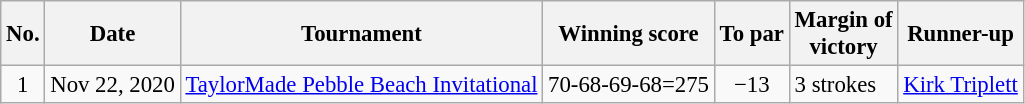<table class="wikitable" style="font-size:95%;">
<tr>
<th>No.</th>
<th>Date</th>
<th>Tournament</th>
<th>Winning score</th>
<th>To par</th>
<th>Margin of<br>victory</th>
<th>Runner-up</th>
</tr>
<tr>
<td align=center>1</td>
<td align=right>Nov 22, 2020</td>
<td><a href='#'>TaylorMade Pebble Beach Invitational</a></td>
<td align=right>70-68-69-68=275</td>
<td align=center>−13</td>
<td>3 strokes</td>
<td> <a href='#'>Kirk Triplett</a></td>
</tr>
</table>
